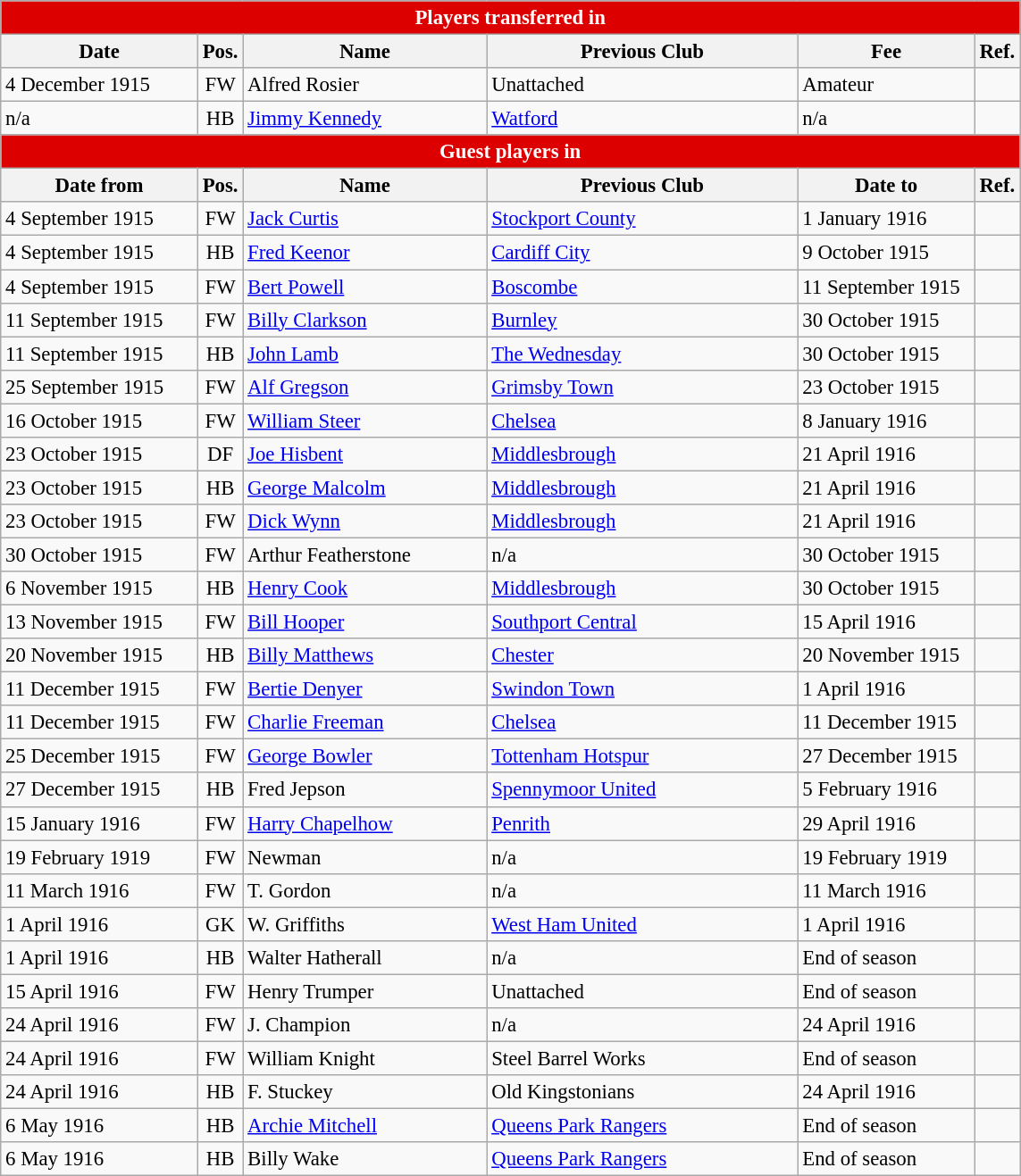<table style="font-size:95%;" class="wikitable">
<tr>
<th style="background:#d00; color:white; text-align:center;" colspan="6">Players transferred in</th>
</tr>
<tr>
<th style="width:140px;">Date</th>
<th style="width:25px;">Pos.</th>
<th style="width:175px;">Name</th>
<th style="width:225px;">Previous Club</th>
<th style="width:125px;">Fee</th>
<th style="width:25px;">Ref.</th>
</tr>
<tr>
<td>4 December 1915</td>
<td style="text-align:center;">FW</td>
<td> Alfred Rosier</td>
<td>Unattached</td>
<td>Amateur</td>
<td></td>
</tr>
<tr>
<td>n/a</td>
<td style="text-align:center;">HB</td>
<td> <a href='#'>Jimmy Kennedy</a></td>
<td> <a href='#'>Watford</a></td>
<td>n/a</td>
<td></td>
</tr>
<tr>
<th style="background:#d00; color:white; text-align:center;" colspan="6">Guest players in</th>
</tr>
<tr>
<th>Date from</th>
<th>Pos.</th>
<th>Name</th>
<th>Previous Club</th>
<th>Date to</th>
<th>Ref.</th>
</tr>
<tr>
<td>4 September 1915</td>
<td style="text-align:center;">FW</td>
<td> <a href='#'>Jack Curtis</a></td>
<td> <a href='#'>Stockport County</a></td>
<td>1 January 1916</td>
<td></td>
</tr>
<tr>
<td>4 September 1915</td>
<td style="text-align:center;">HB</td>
<td> <a href='#'>Fred Keenor</a></td>
<td> <a href='#'>Cardiff City</a></td>
<td>9 October 1915</td>
<td></td>
</tr>
<tr>
<td>4 September 1915</td>
<td style="text-align:center;">FW</td>
<td> <a href='#'>Bert Powell</a></td>
<td> <a href='#'>Boscombe</a></td>
<td>11 September 1915</td>
<td></td>
</tr>
<tr>
<td>11 September 1915</td>
<td style="text-align:center;">FW</td>
<td> <a href='#'>Billy Clarkson</a></td>
<td> <a href='#'>Burnley</a></td>
<td>30 October 1915</td>
<td></td>
</tr>
<tr>
<td>11 September 1915</td>
<td style="text-align:center;">HB</td>
<td> <a href='#'>John Lamb</a></td>
<td> <a href='#'>The Wednesday</a></td>
<td>30 October 1915</td>
<td></td>
</tr>
<tr>
<td>25 September 1915</td>
<td style="text-align:center;">FW</td>
<td> <a href='#'>Alf Gregson</a></td>
<td> <a href='#'>Grimsby Town</a></td>
<td>23 October 1915</td>
<td></td>
</tr>
<tr>
<td>16 October 1915</td>
<td style="text-align:center;">FW</td>
<td> <a href='#'>William Steer</a></td>
<td> <a href='#'>Chelsea</a></td>
<td>8 January 1916</td>
<td></td>
</tr>
<tr>
<td>23 October 1915</td>
<td style="text-align:center;">DF</td>
<td> <a href='#'>Joe Hisbent</a></td>
<td> <a href='#'>Middlesbrough</a></td>
<td>21 April 1916</td>
<td></td>
</tr>
<tr>
<td>23 October 1915</td>
<td style="text-align:center;">HB</td>
<td> <a href='#'>George Malcolm</a></td>
<td> <a href='#'>Middlesbrough</a></td>
<td>21 April 1916</td>
<td></td>
</tr>
<tr>
<td>23 October 1915</td>
<td style="text-align:center;">FW</td>
<td> <a href='#'>Dick Wynn</a></td>
<td> <a href='#'>Middlesbrough</a></td>
<td>21 April 1916</td>
<td></td>
</tr>
<tr>
<td>30 October 1915</td>
<td style="text-align:center;">FW</td>
<td> Arthur Featherstone</td>
<td>n/a</td>
<td>30 October 1915</td>
<td></td>
</tr>
<tr>
<td>6 November 1915</td>
<td style="text-align:center;">HB</td>
<td> <a href='#'>Henry Cook</a></td>
<td> <a href='#'>Middlesbrough</a></td>
<td>30 October 1915</td>
<td></td>
</tr>
<tr>
<td>13 November 1915</td>
<td style="text-align:center;">FW</td>
<td> <a href='#'>Bill Hooper</a></td>
<td> <a href='#'>Southport Central</a></td>
<td>15 April 1916</td>
<td></td>
</tr>
<tr>
<td>20 November 1915</td>
<td style="text-align:center;">HB</td>
<td> <a href='#'>Billy Matthews</a></td>
<td> <a href='#'>Chester</a></td>
<td>20 November 1915</td>
<td></td>
</tr>
<tr>
<td>11 December 1915</td>
<td style="text-align:center;">FW</td>
<td> <a href='#'>Bertie Denyer</a></td>
<td> <a href='#'>Swindon Town</a></td>
<td>1 April 1916</td>
<td></td>
</tr>
<tr>
<td>11 December 1915</td>
<td style="text-align:center;">FW</td>
<td> <a href='#'>Charlie Freeman</a></td>
<td> <a href='#'>Chelsea</a></td>
<td>11 December 1915</td>
<td></td>
</tr>
<tr>
<td>25 December 1915</td>
<td style="text-align:center;">FW</td>
<td> <a href='#'>George Bowler</a></td>
<td> <a href='#'>Tottenham Hotspur</a></td>
<td>27 December 1915</td>
<td></td>
</tr>
<tr>
<td>27 December 1915</td>
<td style="text-align:center;">HB</td>
<td> Fred Jepson</td>
<td> <a href='#'>Spennymoor United</a></td>
<td>5 February 1916</td>
<td></td>
</tr>
<tr>
<td>15 January 1916</td>
<td style="text-align:center;">FW</td>
<td> <a href='#'>Harry Chapelhow</a></td>
<td> <a href='#'>Penrith</a></td>
<td>29 April 1916</td>
<td></td>
</tr>
<tr>
<td>19 February 1919</td>
<td style="text-align:center;">FW</td>
<td>Newman</td>
<td>n/a</td>
<td>19 February 1919</td>
<td></td>
</tr>
<tr>
<td>11 March 1916</td>
<td style="text-align:center;">FW</td>
<td>T. Gordon</td>
<td>n/a</td>
<td>11 March 1916</td>
<td></td>
</tr>
<tr>
<td>1 April 1916</td>
<td style="text-align:center;">GK</td>
<td>W. Griffiths</td>
<td> <a href='#'>West Ham United</a></td>
<td>1 April 1916</td>
<td></td>
</tr>
<tr>
<td>1 April 1916</td>
<td style="text-align:center;">HB</td>
<td> Walter Hatherall</td>
<td>n/a</td>
<td>End of season</td>
<td></td>
</tr>
<tr>
<td>15 April 1916</td>
<td style="text-align:center;">FW</td>
<td> Henry Trumper</td>
<td>Unattached</td>
<td>End of season</td>
<td></td>
</tr>
<tr>
<td>24 April 1916</td>
<td style="text-align:center;">FW</td>
<td>J. Champion</td>
<td>n/a</td>
<td>24 April 1916</td>
<td></td>
</tr>
<tr>
<td>24 April 1916</td>
<td style="text-align:center;">FW</td>
<td> William Knight</td>
<td> Steel Barrel Works</td>
<td>End of season</td>
<td></td>
</tr>
<tr>
<td>24 April 1916</td>
<td style="text-align:center;">HB</td>
<td>F. Stuckey</td>
<td> Old Kingstonians</td>
<td>24 April 1916</td>
<td></td>
</tr>
<tr>
<td>6 May 1916</td>
<td style="text-align:center;">HB</td>
<td> <a href='#'>Archie Mitchell</a></td>
<td> <a href='#'>Queens Park Rangers</a></td>
<td>End of season</td>
<td></td>
</tr>
<tr>
<td>6 May 1916</td>
<td style="text-align:center;">HB</td>
<td> Billy Wake</td>
<td> <a href='#'>Queens Park Rangers</a></td>
<td>End of season</td>
<td></td>
</tr>
</table>
